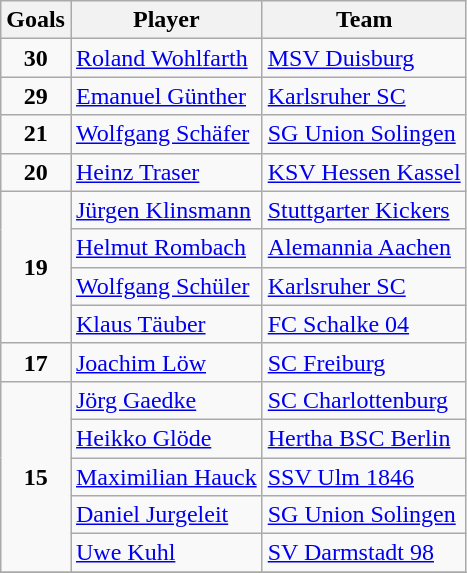<table class="wikitable">
<tr>
<th>Goals</th>
<th>Player</th>
<th>Team</th>
</tr>
<tr>
<td rowspan="1" align=center><strong>30</strong></td>
<td> <a href='#'>Roland Wohlfarth</a></td>
<td><a href='#'>MSV Duisburg</a></td>
</tr>
<tr>
<td rowspan="1" align=center><strong>29</strong></td>
<td> <a href='#'>Emanuel Günther</a></td>
<td><a href='#'>Karlsruher SC</a></td>
</tr>
<tr>
<td rowspan="1" align=center><strong>21</strong></td>
<td> <a href='#'>Wolfgang Schäfer</a></td>
<td><a href='#'>SG Union Solingen</a></td>
</tr>
<tr>
<td rowspan="1" align=center><strong>20</strong></td>
<td> <a href='#'>Heinz Traser</a></td>
<td><a href='#'>KSV Hessen Kassel</a></td>
</tr>
<tr>
<td rowspan="4" align=center><strong>19</strong></td>
<td> <a href='#'>Jürgen Klinsmann</a></td>
<td><a href='#'>Stuttgarter Kickers</a></td>
</tr>
<tr>
<td> <a href='#'>Helmut Rombach</a></td>
<td><a href='#'>Alemannia Aachen</a></td>
</tr>
<tr>
<td> <a href='#'>Wolfgang Schüler</a></td>
<td><a href='#'>Karlsruher SC</a></td>
</tr>
<tr>
<td> <a href='#'>Klaus Täuber</a></td>
<td><a href='#'>FC Schalke 04</a></td>
</tr>
<tr>
<td rowspan="1" align=center><strong>17</strong></td>
<td> <a href='#'>Joachim Löw</a></td>
<td><a href='#'>SC Freiburg</a></td>
</tr>
<tr>
<td rowspan="5" align=center><strong>15</strong></td>
<td> <a href='#'>Jörg Gaedke</a></td>
<td><a href='#'>SC Charlottenburg</a></td>
</tr>
<tr>
<td> <a href='#'>Heikko Glöde</a></td>
<td><a href='#'>Hertha BSC Berlin</a></td>
</tr>
<tr>
<td> <a href='#'>Maximilian Hauck</a></td>
<td><a href='#'>SSV Ulm 1846</a></td>
</tr>
<tr>
<td> <a href='#'>Daniel Jurgeleit</a></td>
<td><a href='#'>SG Union Solingen</a></td>
</tr>
<tr>
<td> <a href='#'>Uwe Kuhl</a></td>
<td><a href='#'>SV Darmstadt 98</a></td>
</tr>
<tr>
</tr>
</table>
